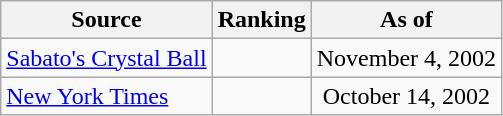<table class="wikitable" style="text-align:center">
<tr>
<th>Source</th>
<th>Ranking</th>
<th>As of</th>
</tr>
<tr>
<td align=left><a href='#'>Sabato's Crystal Ball</a></td>
<td></td>
<td>November 4, 2002</td>
</tr>
<tr>
<td align=left><a href='#'>New York Times</a></td>
<td></td>
<td>October 14, 2002</td>
</tr>
</table>
